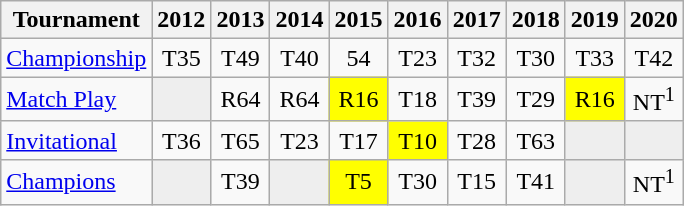<table class="wikitable" style="text-align:center;">
<tr>
<th>Tournament</th>
<th>2012</th>
<th>2013</th>
<th>2014</th>
<th>2015</th>
<th>2016</th>
<th>2017</th>
<th>2018</th>
<th>2019</th>
<th>2020</th>
</tr>
<tr>
<td align="left"><a href='#'>Championship</a></td>
<td>T35</td>
<td>T49</td>
<td>T40</td>
<td>54</td>
<td>T23</td>
<td>T32</td>
<td>T30</td>
<td>T33</td>
<td>T42</td>
</tr>
<tr>
<td align="left"><a href='#'>Match Play</a></td>
<td style="background:#eeeeee;"></td>
<td>R64</td>
<td>R64</td>
<td style="background:yellow;">R16</td>
<td>T18</td>
<td>T39</td>
<td>T29</td>
<td style="background:yellow;">R16</td>
<td>NT<sup>1</sup></td>
</tr>
<tr>
<td align="left"><a href='#'>Invitational</a></td>
<td>T36</td>
<td>T65</td>
<td>T23</td>
<td>T17</td>
<td style="background:yellow;">T10</td>
<td>T28</td>
<td>T63</td>
<td style="background:#eeeeee;"></td>
<td style="background:#eeeeee;"></td>
</tr>
<tr>
<td align="left"><a href='#'>Champions</a></td>
<td style="background:#eeeeee;"></td>
<td>T39</td>
<td style="background:#eeeeee;"></td>
<td style="background:yellow;">T5</td>
<td>T30</td>
<td>T15</td>
<td>T41</td>
<td style="background:#eeeeee;"></td>
<td>NT<sup>1</sup></td>
</tr>
</table>
